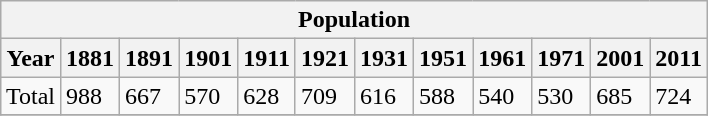<table class="wikitable" style="margin: 1em auto 1em auto;">
<tr>
<th colspan="12">Population</th>
</tr>
<tr>
<th>Year</th>
<th>1881</th>
<th>1891</th>
<th>1901</th>
<th>1911</th>
<th>1921</th>
<th>1931</th>
<th>1951</th>
<th>1961</th>
<th>1971</th>
<th>2001</th>
<th>2011</th>
</tr>
<tr>
<td>Total</td>
<td>988</td>
<td>667</td>
<td>570</td>
<td>628</td>
<td>709</td>
<td>616</td>
<td>588</td>
<td>540</td>
<td>530</td>
<td>685</td>
<td>724</td>
</tr>
<tr>
</tr>
</table>
